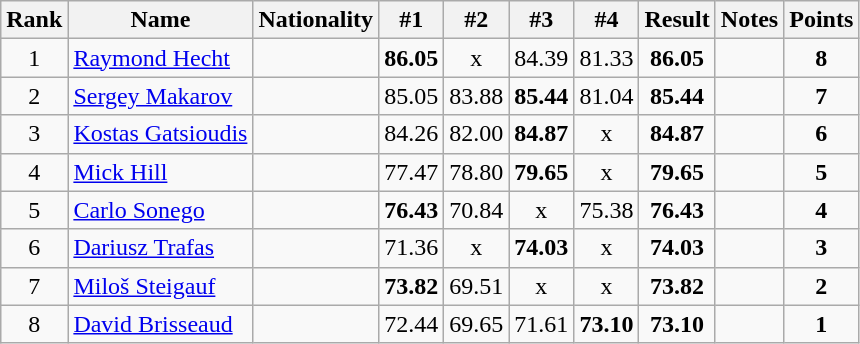<table class="wikitable sortable" style="text-align:center">
<tr>
<th>Rank</th>
<th>Name</th>
<th>Nationality</th>
<th>#1</th>
<th>#2</th>
<th>#3</th>
<th>#4</th>
<th>Result</th>
<th>Notes</th>
<th>Points</th>
</tr>
<tr>
<td>1</td>
<td align=left><a href='#'>Raymond Hecht</a></td>
<td align=left></td>
<td><strong>86.05</strong></td>
<td>x</td>
<td>84.39</td>
<td>81.33</td>
<td><strong>86.05</strong></td>
<td></td>
<td><strong>8</strong></td>
</tr>
<tr>
<td>2</td>
<td align=left><a href='#'>Sergey Makarov</a></td>
<td align=left></td>
<td>85.05</td>
<td>83.88</td>
<td><strong>85.44</strong></td>
<td>81.04</td>
<td><strong>85.44</strong></td>
<td></td>
<td><strong>7</strong></td>
</tr>
<tr>
<td>3</td>
<td align=left><a href='#'>Kostas Gatsioudis</a></td>
<td align=left></td>
<td>84.26</td>
<td>82.00</td>
<td><strong>84.87</strong></td>
<td>x</td>
<td><strong>84.87</strong></td>
<td></td>
<td><strong>6</strong></td>
</tr>
<tr>
<td>4</td>
<td align=left><a href='#'>Mick Hill</a></td>
<td align=left></td>
<td>77.47</td>
<td>78.80</td>
<td><strong>79.65</strong></td>
<td>x</td>
<td><strong>79.65</strong></td>
<td></td>
<td><strong>5</strong></td>
</tr>
<tr>
<td>5</td>
<td align=left><a href='#'>Carlo Sonego</a></td>
<td align=left></td>
<td><strong>76.43</strong></td>
<td>70.84</td>
<td>x</td>
<td>75.38</td>
<td><strong>76.43</strong></td>
<td></td>
<td><strong>4</strong></td>
</tr>
<tr>
<td>6</td>
<td align=left><a href='#'>Dariusz Trafas</a></td>
<td align=left></td>
<td>71.36</td>
<td>x</td>
<td><strong>74.03</strong></td>
<td>x</td>
<td><strong>74.03</strong></td>
<td></td>
<td><strong>3</strong></td>
</tr>
<tr>
<td>7</td>
<td align=left><a href='#'>Miloš Steigauf</a></td>
<td align=left></td>
<td><strong>73.82</strong></td>
<td>69.51</td>
<td>x</td>
<td>x</td>
<td><strong>73.82</strong></td>
<td></td>
<td><strong>2</strong></td>
</tr>
<tr>
<td>8</td>
<td align=left><a href='#'>David Brisseaud</a></td>
<td align=left></td>
<td>72.44</td>
<td>69.65</td>
<td>71.61</td>
<td><strong>73.10</strong></td>
<td><strong>73.10</strong></td>
<td></td>
<td><strong>1</strong></td>
</tr>
</table>
